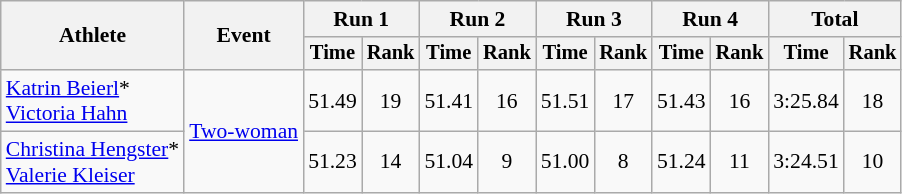<table class="wikitable" style="font-size:90%">
<tr>
<th rowspan="2">Athlete</th>
<th rowspan="2">Event</th>
<th colspan="2">Run 1</th>
<th colspan="2">Run 2</th>
<th colspan="2">Run 3</th>
<th colspan="2">Run 4</th>
<th colspan="2">Total</th>
</tr>
<tr style="font-size:95%">
<th>Time</th>
<th>Rank</th>
<th>Time</th>
<th>Rank</th>
<th>Time</th>
<th>Rank</th>
<th>Time</th>
<th>Rank</th>
<th>Time</th>
<th>Rank</th>
</tr>
<tr align=center>
<td align=left><a href='#'>Katrin Beierl</a>*<br><a href='#'>Victoria Hahn</a></td>
<td align=left rowspan=2><a href='#'>Two-woman</a></td>
<td>51.49</td>
<td>19</td>
<td>51.41</td>
<td>16</td>
<td>51.51</td>
<td>17</td>
<td>51.43</td>
<td>16</td>
<td>3:25.84</td>
<td>18</td>
</tr>
<tr align=center>
<td align=left><a href='#'>Christina Hengster</a>*<br><a href='#'>Valerie Kleiser</a></td>
<td>51.23</td>
<td>14</td>
<td>51.04</td>
<td>9</td>
<td>51.00</td>
<td>8</td>
<td>51.24</td>
<td>11</td>
<td>3:24.51</td>
<td>10</td>
</tr>
</table>
